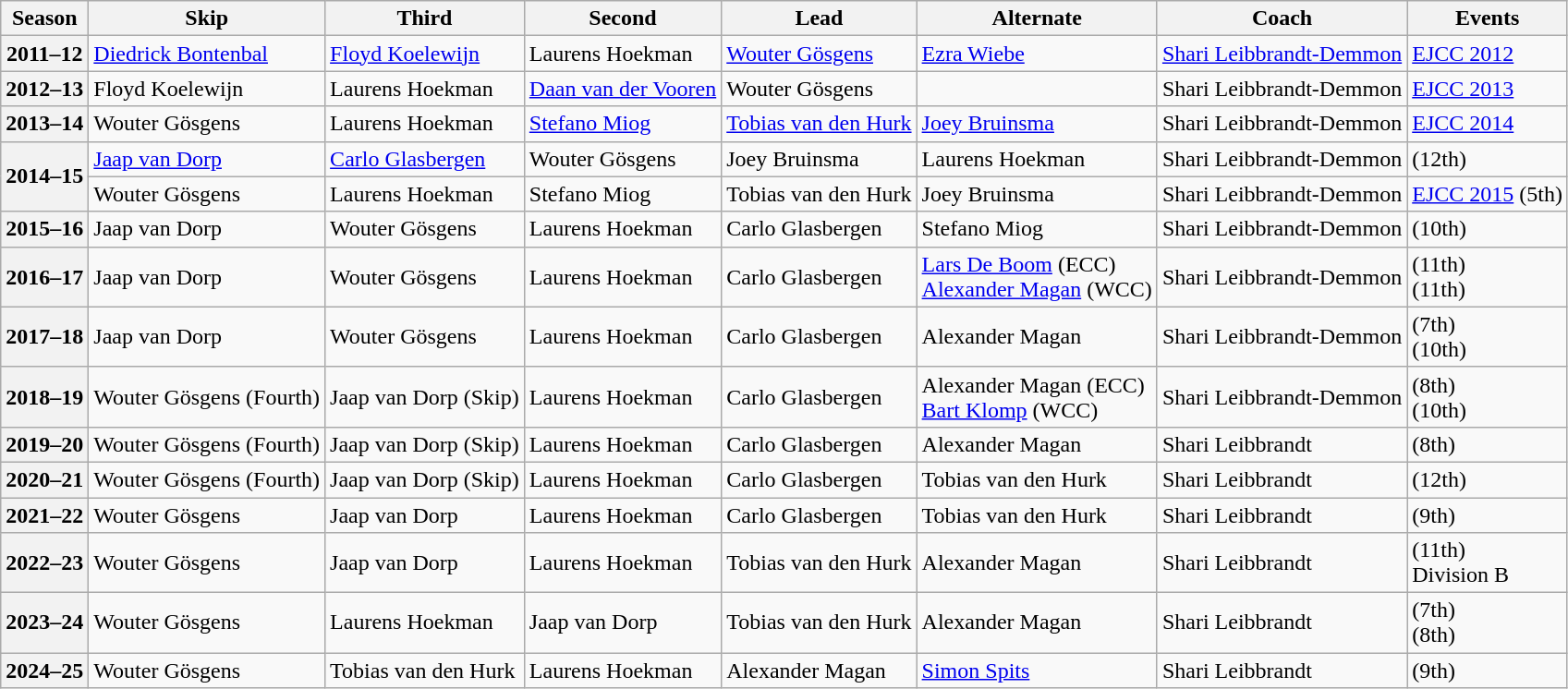<table class="wikitable">
<tr>
<th scope="col">Season</th>
<th scope="col">Skip</th>
<th scope="col">Third</th>
<th scope="col">Second</th>
<th scope="col">Lead</th>
<th scope="col">Alternate</th>
<th scope="col">Coach</th>
<th scope="col">Events</th>
</tr>
<tr>
<th scope="row">2011–12</th>
<td><a href='#'>Diedrick Bontenbal</a></td>
<td><a href='#'>Floyd Koelewijn</a></td>
<td>Laurens Hoekman</td>
<td><a href='#'>Wouter Gösgens</a></td>
<td><a href='#'>Ezra Wiebe</a></td>
<td><a href='#'>Shari Leibbrandt-Demmon</a></td>
<td><a href='#'>EJCC 2012</a> </td>
</tr>
<tr>
<th scope="row">2012–13</th>
<td>Floyd Koelewijn</td>
<td>Laurens Hoekman</td>
<td><a href='#'>Daan van der Vooren</a></td>
<td>Wouter Gösgens</td>
<td></td>
<td>Shari Leibbrandt-Demmon</td>
<td><a href='#'>EJCC 2013</a> </td>
</tr>
<tr>
<th scope="row">2013–14</th>
<td>Wouter Gösgens</td>
<td>Laurens Hoekman</td>
<td><a href='#'>Stefano Miog</a></td>
<td><a href='#'>Tobias van den Hurk</a></td>
<td><a href='#'>Joey Bruinsma</a></td>
<td>Shari Leibbrandt-Demmon</td>
<td><a href='#'>EJCC 2014</a> </td>
</tr>
<tr>
<th scope="row" rowspan=2>2014–15</th>
<td><a href='#'>Jaap van Dorp</a></td>
<td><a href='#'>Carlo Glasbergen</a></td>
<td>Wouter Gösgens</td>
<td>Joey Bruinsma</td>
<td>Laurens Hoekman</td>
<td>Shari Leibbrandt-Demmon</td>
<td> (12th)</td>
</tr>
<tr>
<td>Wouter Gösgens</td>
<td>Laurens Hoekman</td>
<td>Stefano Miog</td>
<td>Tobias van den Hurk</td>
<td>Joey Bruinsma</td>
<td>Shari Leibbrandt-Demmon</td>
<td><a href='#'>EJCC 2015</a> (5th)</td>
</tr>
<tr>
<th scope="row">2015–16</th>
<td>Jaap van Dorp</td>
<td>Wouter Gösgens</td>
<td>Laurens Hoekman</td>
<td>Carlo Glasbergen</td>
<td>Stefano Miog</td>
<td>Shari Leibbrandt-Demmon</td>
<td> (10th)</td>
</tr>
<tr>
<th scope="row">2016–17</th>
<td>Jaap van Dorp</td>
<td>Wouter Gösgens</td>
<td>Laurens Hoekman</td>
<td>Carlo Glasbergen</td>
<td><a href='#'>Lars De Boom</a> (ECC)<br><a href='#'>Alexander Magan</a> (WCC)</td>
<td>Shari Leibbrandt-Demmon</td>
<td> (11th)<br> (11th)</td>
</tr>
<tr>
<th scope="row">2017–18</th>
<td>Jaap van Dorp</td>
<td>Wouter Gösgens</td>
<td>Laurens Hoekman</td>
<td>Carlo Glasbergen</td>
<td>Alexander Magan</td>
<td>Shari Leibbrandt-Demmon</td>
<td> (7th)<br> (10th)</td>
</tr>
<tr>
<th scope="row">2018–19</th>
<td>Wouter Gösgens (Fourth)</td>
<td>Jaap van Dorp (Skip)</td>
<td>Laurens Hoekman</td>
<td>Carlo Glasbergen</td>
<td>Alexander Magan (ECC)<br><a href='#'>Bart Klomp</a> (WCC)</td>
<td>Shari Leibbrandt-Demmon</td>
<td> (8th)<br> (10th)</td>
</tr>
<tr>
<th scope="row">2019–20</th>
<td>Wouter Gösgens (Fourth)</td>
<td>Jaap van Dorp (Skip)</td>
<td>Laurens Hoekman</td>
<td>Carlo Glasbergen</td>
<td>Alexander Magan</td>
<td>Shari Leibbrandt</td>
<td> (8th)</td>
</tr>
<tr>
<th scope="row">2020–21</th>
<td>Wouter Gösgens (Fourth)</td>
<td>Jaap van Dorp (Skip)</td>
<td>Laurens Hoekman</td>
<td>Carlo Glasbergen</td>
<td>Tobias van den Hurk</td>
<td>Shari Leibbrandt</td>
<td> (12th)</td>
</tr>
<tr>
<th scope="row">2021–22</th>
<td>Wouter Gösgens</td>
<td>Jaap van Dorp</td>
<td>Laurens Hoekman</td>
<td>Carlo Glasbergen</td>
<td>Tobias van den Hurk</td>
<td>Shari Leibbrandt</td>
<td> (9th)</td>
</tr>
<tr>
<th scope="row">2022–23</th>
<td>Wouter Gösgens</td>
<td>Jaap van Dorp</td>
<td>Laurens Hoekman</td>
<td>Tobias van den Hurk</td>
<td>Alexander Magan</td>
<td>Shari Leibbrandt</td>
<td> (11th) <br>  Division B</td>
</tr>
<tr>
<th scope="row">2023–24</th>
<td>Wouter Gösgens</td>
<td>Laurens Hoekman</td>
<td>Jaap van Dorp</td>
<td>Tobias van den Hurk</td>
<td>Alexander Magan</td>
<td>Shari Leibbrandt</td>
<td> (7th) <br>  (8th)</td>
</tr>
<tr>
<th scope="row">2024–25</th>
<td>Wouter Gösgens</td>
<td>Tobias van den Hurk</td>
<td>Laurens Hoekman</td>
<td>Alexander Magan</td>
<td><a href='#'>Simon Spits</a></td>
<td>Shari Leibbrandt</td>
<td> (9th)</td>
</tr>
</table>
